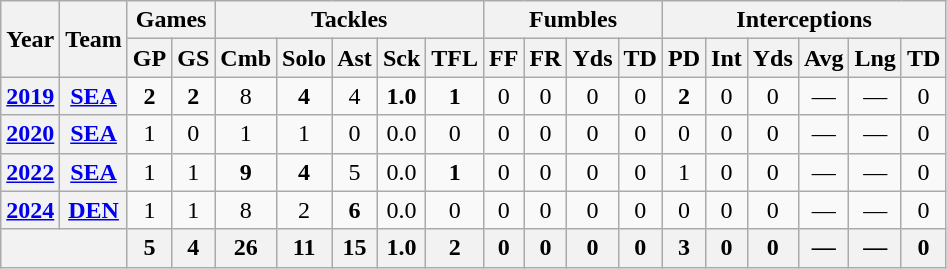<table class= "wikitable" style="text-align:center;">
<tr>
<th rowspan="2">Year</th>
<th rowspan="2">Team</th>
<th colspan="2">Games</th>
<th colspan="5">Tackles</th>
<th colspan="4">Fumbles</th>
<th colspan="6">Interceptions</th>
</tr>
<tr>
<th>GP</th>
<th>GS</th>
<th>Cmb</th>
<th>Solo</th>
<th>Ast</th>
<th>Sck</th>
<th>TFL</th>
<th>FF</th>
<th>FR</th>
<th>Yds</th>
<th>TD</th>
<th>PD</th>
<th>Int</th>
<th>Yds</th>
<th>Avg</th>
<th>Lng</th>
<th>TD</th>
</tr>
<tr>
<th><a href='#'>2019</a></th>
<th><a href='#'>SEA</a></th>
<td><strong>2</strong></td>
<td><strong>2</strong></td>
<td>8</td>
<td><strong>4</strong></td>
<td>4</td>
<td><strong>1.0</strong></td>
<td><strong>1</strong></td>
<td>0</td>
<td>0</td>
<td>0</td>
<td>0</td>
<td><strong>2</strong></td>
<td>0</td>
<td>0</td>
<td>—</td>
<td>—</td>
<td>0</td>
</tr>
<tr>
<th><a href='#'>2020</a></th>
<th><a href='#'>SEA</a></th>
<td>1</td>
<td>0</td>
<td>1</td>
<td>1</td>
<td>0</td>
<td>0.0</td>
<td>0</td>
<td>0</td>
<td>0</td>
<td>0</td>
<td>0</td>
<td>0</td>
<td>0</td>
<td>0</td>
<td>—</td>
<td>—</td>
<td>0</td>
</tr>
<tr>
<th><a href='#'>2022</a></th>
<th><a href='#'>SEA</a></th>
<td>1</td>
<td>1</td>
<td><strong>9</strong></td>
<td><strong>4</strong></td>
<td>5</td>
<td>0.0</td>
<td><strong>1</strong></td>
<td>0</td>
<td>0</td>
<td>0</td>
<td>0</td>
<td>1</td>
<td>0</td>
<td>0</td>
<td>—</td>
<td>—</td>
<td>0</td>
</tr>
<tr>
<th><a href='#'>2024</a></th>
<th><a href='#'>DEN</a></th>
<td>1</td>
<td>1</td>
<td>8</td>
<td>2</td>
<td><strong>6</strong></td>
<td>0.0</td>
<td>0</td>
<td>0</td>
<td>0</td>
<td>0</td>
<td>0</td>
<td>0</td>
<td>0</td>
<td>0</td>
<td>—</td>
<td>—</td>
<td>0</td>
</tr>
<tr>
<th colspan="2"></th>
<th>5</th>
<th>4</th>
<th>26</th>
<th>11</th>
<th>15</th>
<th>1.0</th>
<th>2</th>
<th>0</th>
<th>0</th>
<th>0</th>
<th>0</th>
<th>3</th>
<th>0</th>
<th>0</th>
<th>—</th>
<th>—</th>
<th>0</th>
</tr>
</table>
